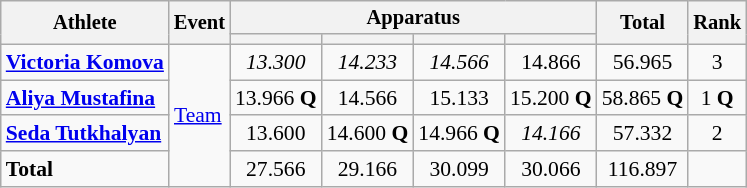<table class="wikitable" style="text-align:center; font-size:90%">
<tr style="font-size:95%">
<th rowspan=2>Athlete</th>
<th rowspan=2>Event</th>
<th colspan=4>Apparatus</th>
<th rowspan=2>Total</th>
<th rowspan=2>Rank</th>
</tr>
<tr style="font-size:95%">
<th></th>
<th></th>
<th></th>
<th></th>
</tr>
<tr>
<td align=left><strong><a href='#'>Victoria Komova</a></strong></td>
<td style="text-align:left;" rowspan=4><a href='#'>Team</a></td>
<td><em>13.300</em></td>
<td><em>14.233</em></td>
<td><em>14.566</em></td>
<td>14.866</td>
<td>56.965</td>
<td>3</td>
</tr>
<tr>
<td align=left><strong><a href='#'>Aliya Mustafina</a></strong></td>
<td>13.966 <strong>Q</strong></td>
<td>14.566</td>
<td>15.133</td>
<td>15.200 <strong>Q</strong></td>
<td>58.865 <strong>Q</strong></td>
<td>1 <strong>Q</strong></td>
</tr>
<tr>
<td align=left><strong><a href='#'>Seda Tutkhalyan</a></strong></td>
<td>13.600</td>
<td>14.600 <strong>Q</strong></td>
<td>14.966 <strong>Q</strong></td>
<td><em>14.166</em></td>
<td>57.332</td>
<td>2</td>
</tr>
<tr>
<td align=left><strong>Total</strong></td>
<td>27.566</td>
<td>29.166</td>
<td>30.099</td>
<td>30.066</td>
<td>116.897</td>
<td></td>
</tr>
</table>
